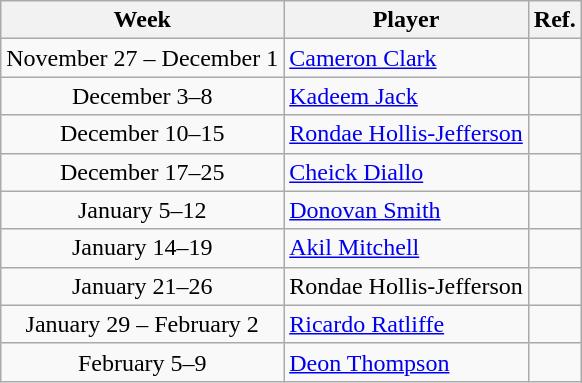<table class="wikitable" border="1">
<tr>
<th>Week</th>
<th>Player</th>
<th>Ref.</th>
</tr>
<tr>
<td align=center>November 27 – December 1</td>
<td><a href='#'>Cameron Clark</a> </td>
<td align=center></td>
</tr>
<tr>
<td align=center>December 3–8</td>
<td><a href='#'>Kadeem Jack</a> </td>
<td align=center></td>
</tr>
<tr>
<td align=center>December 10–15</td>
<td><a href='#'>Rondae Hollis-Jefferson</a> </td>
<td align=center></td>
</tr>
<tr>
<td align=center>December 17–25</td>
<td><a href='#'>Cheick Diallo</a> </td>
<td align=center></td>
</tr>
<tr>
<td align=center>January 5–12</td>
<td><a href='#'>Donovan Smith</a> </td>
<td align=center></td>
</tr>
<tr>
<td align=center>January 14–19</td>
<td><a href='#'>Akil Mitchell</a> </td>
<td align=center></td>
</tr>
<tr>
<td align=center>January 21–26</td>
<td>Rondae Hollis-Jefferson </td>
<td align=center></td>
</tr>
<tr>
<td align=center>January 29 – February 2</td>
<td><a href='#'>Ricardo Ratliffe</a> </td>
<td align=center></td>
</tr>
<tr>
<td align=center>February 5–9</td>
<td><a href='#'>Deon Thompson</a> </td>
<td align=center></td>
</tr>
</table>
